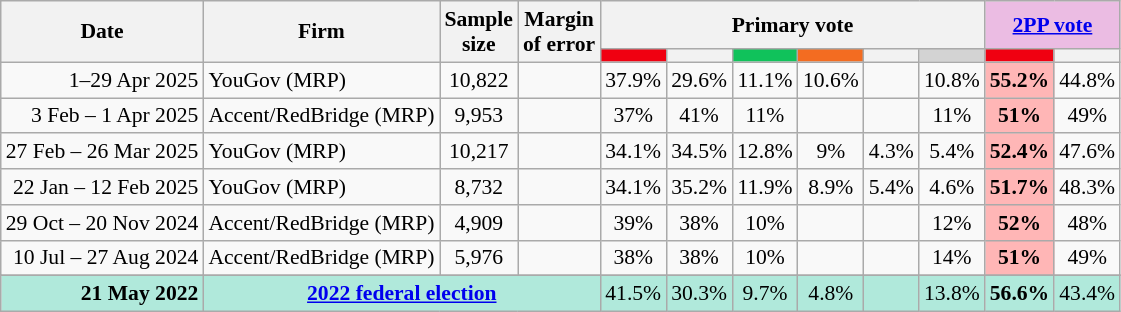<table class="nowrap wikitable tpl-blanktable" style=text-align:center;font-size:90%>
<tr>
<th rowspan=2>Date</th>
<th rowspan=2>Firm</th>
<th rowspan=2>Sample<br>size</th>
<th rowspan=2>Margin<br>of error</th>
<th colspan=6>Primary vote</th>
<th colspan=2 class=unsortable style=background:#ebbce3><a href='#'>2PP vote</a></th>
</tr>
<tr>
<th style="background:#F00011"></th>
<th style=background:></th>
<th style=background:#10C25B></th>
<th style=background:#f36c21></th>
<th style=background:></th>
<th style=background:lightgray></th>
<th style="background:#F00011"></th>
<th style=background:></th>
</tr>
<tr>
<td align=right>1–29 Apr 2025</td>
<td align=left>YouGov (MRP)</td>
<td>10,822</td>
<td></td>
<td>37.9%</td>
<td>29.6%</td>
<td>11.1%</td>
<td>10.6%</td>
<td></td>
<td>10.8%</td>
<th style="background:#FFB6B6">55.2%</th>
<td>44.8%</td>
</tr>
<tr>
<td align=right>3 Feb – 1 Apr 2025</td>
<td align=left>Accent/RedBridge (MRP)</td>
<td>9,953</td>
<td></td>
<td>37%</td>
<td>41%</td>
<td>11%</td>
<td></td>
<td></td>
<td>11%</td>
<th style="background:#FFB6B6">51%</th>
<td>49%</td>
</tr>
<tr>
<td align=right>27 Feb – 26 Mar 2025</td>
<td align=left>YouGov (MRP)</td>
<td>10,217</td>
<td></td>
<td>34.1%</td>
<td>34.5%</td>
<td>12.8%</td>
<td>9%</td>
<td>4.3%</td>
<td>5.4%</td>
<th style="background:#FFB6B6">52.4%</th>
<td>47.6%</td>
</tr>
<tr>
<td align=right>22 Jan – 12 Feb 2025</td>
<td align=left>YouGov (MRP)</td>
<td>8,732</td>
<td></td>
<td>34.1%</td>
<td>35.2%</td>
<td>11.9%</td>
<td>8.9%</td>
<td>5.4%</td>
<td>4.6%</td>
<th style="background:#FFB6B6">51.7%</th>
<td>48.3%</td>
</tr>
<tr>
<td align=right>29 Oct – 20 Nov 2024</td>
<td align=left>Accent/RedBridge (MRP)</td>
<td>4,909</td>
<td></td>
<td>39%</td>
<td>38%</td>
<td>10%</td>
<td></td>
<td></td>
<td>12%</td>
<th style="background:#FFB6B6">52%</th>
<td>48%</td>
</tr>
<tr>
<td align=right>10 Jul – 27 Aug 2024</td>
<td align=left>Accent/RedBridge (MRP)</td>
<td>5,976</td>
<td></td>
<td>38%</td>
<td>38%</td>
<td>10%</td>
<td></td>
<td></td>
<td>14%</td>
<th style="background:#FFB6B6">51%</th>
<td>49%</td>
</tr>
<tr>
</tr>
<tr style="background:#b0e9db">
<td style="text-align:right" data-sort-value="21-May-2022"><strong>21 May 2022</strong></td>
<td colspan="3" style="text-align:center"><strong><a href='#'>2022 federal election</a></strong></td>
<td>41.5%</td>
<td>30.3%</td>
<td>9.7%</td>
<td>4.8%</td>
<td></td>
<td>13.8%</td>
<td><strong>56.6%</strong></td>
<td>43.4%</td>
</tr>
</table>
